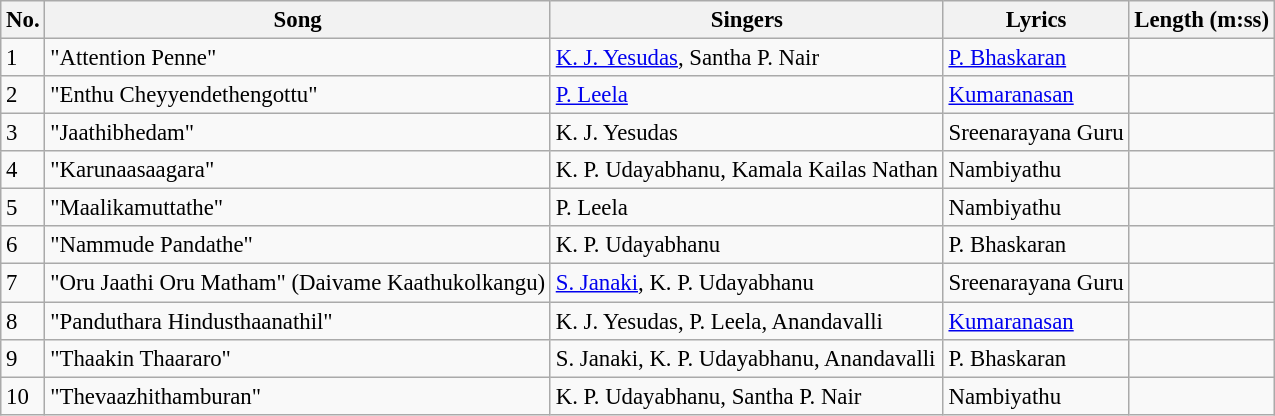<table class="wikitable" style="font-size:95%;">
<tr>
<th>No.</th>
<th>Song</th>
<th>Singers</th>
<th>Lyrics</th>
<th>Length (m:ss)</th>
</tr>
<tr>
<td>1</td>
<td>"Attention Penne"</td>
<td><a href='#'>K. J. Yesudas</a>, Santha P. Nair</td>
<td><a href='#'>P. Bhaskaran</a></td>
<td></td>
</tr>
<tr>
<td>2</td>
<td>"Enthu Cheyyendethengottu"</td>
<td><a href='#'>P. Leela</a></td>
<td><a href='#'>Kumaranasan</a></td>
<td></td>
</tr>
<tr>
<td>3</td>
<td>"Jaathibhedam"</td>
<td>K. J. Yesudas</td>
<td>Sreenarayana Guru</td>
<td></td>
</tr>
<tr>
<td>4</td>
<td>"Karunaasaagara"</td>
<td>K. P. Udayabhanu, Kamala Kailas Nathan</td>
<td>Nambiyathu</td>
<td></td>
</tr>
<tr>
<td>5</td>
<td>"Maalikamuttathe"</td>
<td>P. Leela</td>
<td>Nambiyathu</td>
<td></td>
</tr>
<tr>
<td>6</td>
<td>"Nammude Pandathe"</td>
<td>K. P. Udayabhanu</td>
<td>P. Bhaskaran</td>
<td></td>
</tr>
<tr>
<td>7</td>
<td>"Oru Jaathi Oru Matham" (Daivame Kaathukolkangu)</td>
<td><a href='#'>S. Janaki</a>, K. P. Udayabhanu</td>
<td>Sreenarayana Guru</td>
<td></td>
</tr>
<tr>
<td>8</td>
<td>"Panduthara Hindusthaanathil"</td>
<td>K. J. Yesudas, P. Leela, Anandavalli</td>
<td><a href='#'>Kumaranasan</a></td>
<td></td>
</tr>
<tr>
<td>9</td>
<td>"Thaakin Thaararo"</td>
<td>S. Janaki, K. P. Udayabhanu, Anandavalli</td>
<td>P. Bhaskaran</td>
<td></td>
</tr>
<tr>
<td>10</td>
<td>"Thevaazhithamburan"</td>
<td>K. P. Udayabhanu, Santha P. Nair</td>
<td>Nambiyathu</td>
<td></td>
</tr>
</table>
